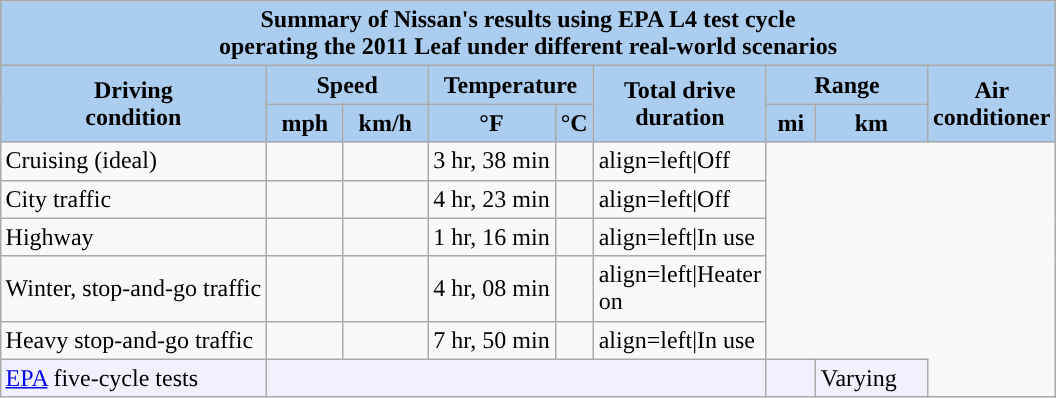<table class="wikitable"  style="margin: 1em auto 1em auto">
<tr>
<th colspan="9"  style="text-align:center; background:#abcdef;">Summary of Nissan's results using EPA L4 test cycle<br>operating the 2011 Leaf under different real-world scenarios</th>
</tr>
<tr>
<th style="background:#ABCDEF;" rowspan=2>Driving<br>condition</th>
<th colspan="2" style="background:#abcdef; width:100px;">Speed</th>
<th colspan="2" style="background:#abcdef; width:100px;">Temperature</th>
<th style="background:#abcdef; width:100px;" rowspan=2>Total drive<br>duration</th>
<th colspan="2" style="background:#abcdef; width:100px;">Range</th>
<th style="background:#ABCDEF;" rowspan=2>Air<br>conditioner</th>
</tr>
<tr>
<th style="background:#ABCDEF;">mph</th>
<th style="background:#ABCDEF;">km/h</th>
<th style="background:#ABCDEF;">°F</th>
<th style="background:#ABCDEF;">°C</th>
<th style="background:#ABCDEF;">mi</th>
<th style="background:#ABCDEF;">km</th>
</tr>
<tr>
<td align=left>Cruising (ideal)</td>
<td></td>
<td></td>
<td align=right>3 hr, 38 min</td>
<td></td>
<td>align=left|Off</td>
</tr>
<tr>
<td align=left>City traffic</td>
<td></td>
<td></td>
<td align=right>4 hr, 23 min</td>
<td></td>
<td>align=left|Off</td>
</tr>
<tr>
<td align=left>Highway</td>
<td></td>
<td></td>
<td align=right>1 hr, 16 min</td>
<td></td>
<td>align=left|In use</td>
</tr>
<tr>
<td align=left>Winter, stop-and-go traffic</td>
<td></td>
<td></td>
<td align=right>4 hr, 08 min</td>
<td></td>
<td>align=left|Heater on</td>
</tr>
<tr>
<td style="text-align:left;">Heavy stop-and-go traffic</td>
<td></td>
<td></td>
<td align=right>7 hr, 50 min</td>
<td></td>
<td>align=left|In use</td>
</tr>
<tr style="background:#f0f0ff;">
<td><a href='#'>EPA</a> five-cycle tests</td>
<td colspan=5 align=center></td>
<td></td>
<td>Varying</td>
</tr>
</table>
